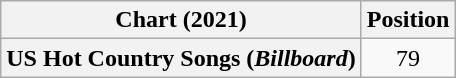<table class="wikitable plainrowheaders" style="text-align:center">
<tr>
<th>Chart (2021)</th>
<th>Position</th>
</tr>
<tr>
<th scope="row">US Hot Country Songs (<em>Billboard</em>)</th>
<td>79</td>
</tr>
</table>
